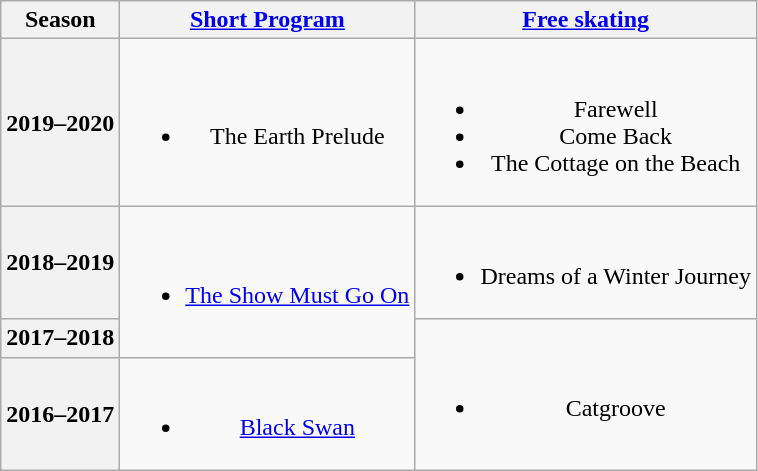<table class=wikitable style=text-align:center>
<tr>
<th>Season</th>
<th><a href='#'>Short Program</a></th>
<th><a href='#'>Free skating</a></th>
</tr>
<tr>
<th>2019–2020<br></th>
<td><br><ul><li>The Earth Prelude <br> </li></ul></td>
<td><br><ul><li>Farewell</li><li>Come Back</li><li>The Cottage on the Beach <br> </li></ul></td>
</tr>
<tr>
<th>2018–2019<br></th>
<td rowspan=2><br><ul><li><a href='#'>The Show Must Go On</a>  <br></li></ul></td>
<td><br><ul><li>Dreams of a Winter Journey <br></li></ul></td>
</tr>
<tr>
<th>2017–2018</th>
<td rowspan=2><br><ul><li>Catgroove <br></li></ul></td>
</tr>
<tr>
<th>2016–2017</th>
<td><br><ul><li><a href='#'>Black Swan</a> <br></li></ul></td>
</tr>
</table>
